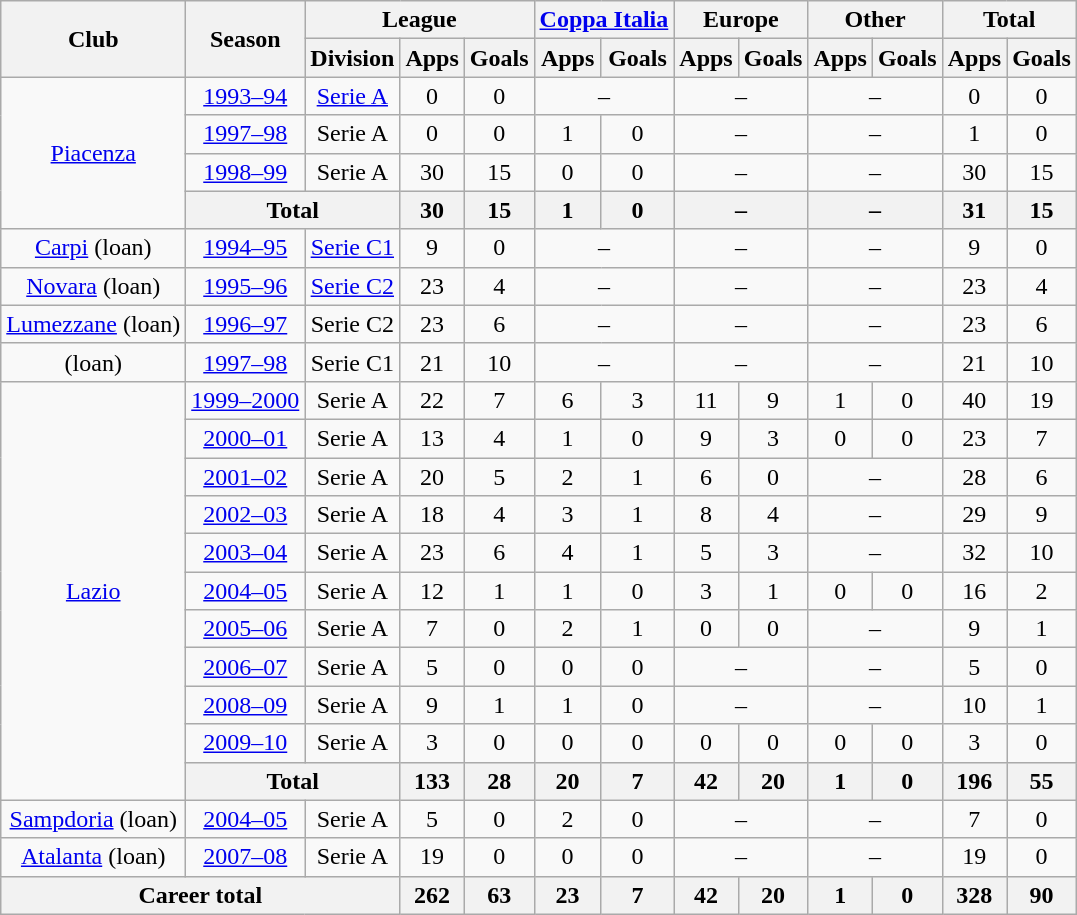<table class=wikitable style=text-align:center>
<tr>
<th rowspan=2>Club</th>
<th rowspan=2>Season</th>
<th colspan=3>League</th>
<th colspan=2><a href='#'>Coppa Italia</a></th>
<th colspan=2>Europe</th>
<th colspan=2>Other</th>
<th colspan=2>Total</th>
</tr>
<tr>
<th>Division</th>
<th>Apps</th>
<th>Goals</th>
<th>Apps</th>
<th>Goals</th>
<th>Apps</th>
<th>Goals</th>
<th>Apps</th>
<th>Goals</th>
<th>Apps</th>
<th>Goals</th>
</tr>
<tr>
<td rowspan="4"><a href='#'>Piacenza</a></td>
<td><a href='#'>1993–94</a></td>
<td><a href='#'>Serie A</a></td>
<td>0</td>
<td>0</td>
<td colspan="2">–</td>
<td colspan="2">–</td>
<td colspan="2">–</td>
<td>0</td>
<td>0</td>
</tr>
<tr>
<td><a href='#'>1997–98</a></td>
<td>Serie A</td>
<td>0</td>
<td>0</td>
<td>1</td>
<td>0</td>
<td colspan="2">–</td>
<td colspan="2">–</td>
<td>1</td>
<td>0</td>
</tr>
<tr>
<td><a href='#'>1998–99</a></td>
<td>Serie A</td>
<td>30</td>
<td>15</td>
<td>0</td>
<td>0</td>
<td colspan="2">–</td>
<td colspan="2">–</td>
<td>30</td>
<td>15</td>
</tr>
<tr>
<th colspan=2>Total</th>
<th>30</th>
<th>15</th>
<th>1</th>
<th>0</th>
<th colspan="2">–</th>
<th colspan="2">–</th>
<th>31</th>
<th>15</th>
</tr>
<tr>
<td><a href='#'>Carpi</a> (loan)</td>
<td><a href='#'>1994–95</a></td>
<td><a href='#'>Serie C1</a></td>
<td>9</td>
<td>0</td>
<td colspan="2">–</td>
<td colspan="2">–</td>
<td colspan="2">–</td>
<td>9</td>
<td>0</td>
</tr>
<tr>
<td><a href='#'>Novara</a> (loan)</td>
<td><a href='#'>1995–96</a></td>
<td><a href='#'>Serie C2</a></td>
<td>23</td>
<td>4</td>
<td colspan="2">–</td>
<td colspan="2">–</td>
<td colspan="2">–</td>
<td>23</td>
<td>4</td>
</tr>
<tr>
<td><a href='#'>Lumezzane</a> (loan)</td>
<td><a href='#'>1996–97</a></td>
<td>Serie C2</td>
<td>23</td>
<td>6</td>
<td colspan="2">–</td>
<td colspan="2">–</td>
<td colspan="2">–</td>
<td>23</td>
<td>6</td>
</tr>
<tr>
<td> (loan)</td>
<td><a href='#'>1997–98</a></td>
<td>Serie C1</td>
<td>21</td>
<td>10</td>
<td colspan="2">–</td>
<td colspan="2">–</td>
<td colspan="2">–</td>
<td>21</td>
<td>10</td>
</tr>
<tr>
<td rowspan="11"><a href='#'>Lazio</a></td>
<td><a href='#'>1999–2000</a></td>
<td>Serie A</td>
<td>22</td>
<td>7</td>
<td>6</td>
<td>3</td>
<td>11</td>
<td>9</td>
<td>1</td>
<td>0</td>
<td>40</td>
<td>19</td>
</tr>
<tr>
<td><a href='#'>2000–01</a></td>
<td>Serie A</td>
<td>13</td>
<td>4</td>
<td>1</td>
<td>0</td>
<td>9</td>
<td>3</td>
<td>0</td>
<td>0</td>
<td>23</td>
<td>7</td>
</tr>
<tr>
<td><a href='#'>2001–02</a></td>
<td>Serie A</td>
<td>20</td>
<td>5</td>
<td>2</td>
<td>1</td>
<td>6</td>
<td>0</td>
<td colspan="2">–</td>
<td>28</td>
<td>6</td>
</tr>
<tr>
<td><a href='#'>2002–03</a></td>
<td>Serie A</td>
<td>18</td>
<td>4</td>
<td>3</td>
<td>1</td>
<td>8</td>
<td>4</td>
<td colspan="2">–</td>
<td>29</td>
<td>9</td>
</tr>
<tr>
<td><a href='#'>2003–04</a></td>
<td>Serie A</td>
<td>23</td>
<td>6</td>
<td>4</td>
<td>1</td>
<td>5</td>
<td>3</td>
<td colspan="2">–</td>
<td>32</td>
<td>10</td>
</tr>
<tr>
<td><a href='#'>2004–05</a></td>
<td>Serie A</td>
<td>12</td>
<td>1</td>
<td>1</td>
<td>0</td>
<td>3</td>
<td>1</td>
<td>0</td>
<td>0</td>
<td>16</td>
<td>2</td>
</tr>
<tr>
<td><a href='#'>2005–06</a></td>
<td>Serie A</td>
<td>7</td>
<td>0</td>
<td>2</td>
<td>1</td>
<td>0</td>
<td>0</td>
<td colspan="2">–</td>
<td>9</td>
<td>1</td>
</tr>
<tr>
<td><a href='#'>2006–07</a></td>
<td>Serie A</td>
<td>5</td>
<td>0</td>
<td>0</td>
<td>0</td>
<td colspan="2">–</td>
<td colspan="2">–</td>
<td>5</td>
<td>0</td>
</tr>
<tr>
<td><a href='#'>2008–09</a></td>
<td>Serie A</td>
<td>9</td>
<td>1</td>
<td>1</td>
<td>0</td>
<td colspan="2">–</td>
<td colspan="2">–</td>
<td>10</td>
<td>1</td>
</tr>
<tr>
<td><a href='#'>2009–10</a></td>
<td>Serie A</td>
<td>3</td>
<td>0</td>
<td>0</td>
<td>0</td>
<td>0</td>
<td>0</td>
<td>0</td>
<td>0</td>
<td>3</td>
<td>0</td>
</tr>
<tr>
<th colspan=2>Total</th>
<th>133</th>
<th>28</th>
<th>20</th>
<th>7</th>
<th>42</th>
<th>20</th>
<th>1</th>
<th>0</th>
<th>196</th>
<th>55</th>
</tr>
<tr>
<td><a href='#'>Sampdoria</a> (loan)</td>
<td><a href='#'>2004–05</a></td>
<td>Serie A</td>
<td>5</td>
<td>0</td>
<td>2</td>
<td>0</td>
<td colspan="2">–</td>
<td colspan="2">–</td>
<td>7</td>
<td>0</td>
</tr>
<tr>
<td><a href='#'>Atalanta</a> (loan)</td>
<td><a href='#'>2007–08</a></td>
<td>Serie A</td>
<td>19</td>
<td>0</td>
<td>0</td>
<td>0</td>
<td colspan="2">–</td>
<td colspan="2">–</td>
<td>19</td>
<td>0</td>
</tr>
<tr>
<th colspan=3>Career total</th>
<th>262</th>
<th>63</th>
<th>23</th>
<th>7</th>
<th>42</th>
<th>20</th>
<th>1</th>
<th>0</th>
<th>328</th>
<th>90</th>
</tr>
</table>
